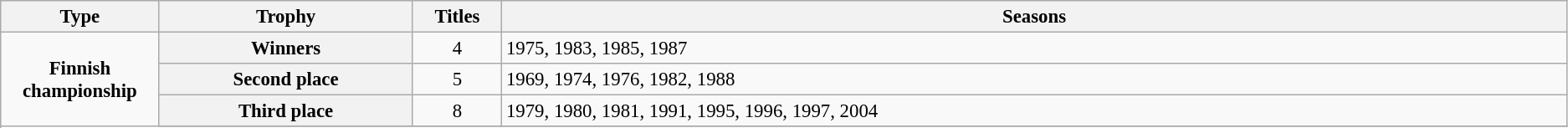<table class="wikitable plainrowheaders" style="font-size:95%; text-align:center;">
<tr>
<th style="width: 1%;">Type</th>
<th style="width: 5%;">Trophy</th>
<th style="width: 1%;">Titles</th>
<th style="width: 21%;">Seasons</th>
</tr>
<tr>
<td scope="rowgroup" rowspan="4"><strong>Finnish championship</strong></td>
<th scope="row">Winners</th>
<td>4</td>
<td align="left">1975, 1983, 1985, 1987</td>
</tr>
<tr>
<th scope="row">Second place</th>
<td>5</td>
<td align="left">1969, 1974, 1976, 1982, 1988</td>
</tr>
<tr>
<th scope="row">Third place</th>
<td>8</td>
<td align="left">1979, 1980, 1981, 1991, 1995, 1996, 1997, 2004</td>
</tr>
<tr>
</tr>
</table>
